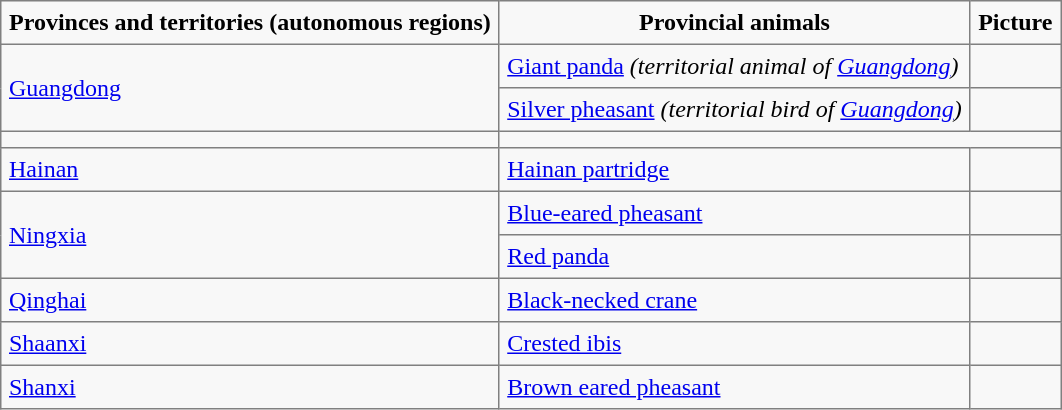<table border=1 cellspacing=0 cellpadding=5 style="border-collapse: collapse; background:#f8f8f8;">
<tr>
<th align=left>Provinces and territories (autonomous regions)</th>
<th>Provincial animals</th>
<td><strong>Picture</strong></td>
</tr>
<tr>
<td rowspan="2"><a href='#'>Guangdong</a></td>
<td><a href='#'>Giant panda</a> <em>(territorial animal of <a href='#'>Guangdong</a>)</em></td>
<td></td>
</tr>
<tr>
<td><a href='#'>Silver pheasant</a> <em>(territorial bird of <a href='#'>Guangdong</a>)</em></td>
<td></td>
</tr>
<tr>
<td></td>
</tr>
<tr>
<td rowspan="1"><a href='#'>Hainan</a></td>
<td><a href='#'>Hainan partridge</a></td>
<td></td>
</tr>
<tr>
<td rowspan="2"><a href='#'>Ningxia</a></td>
<td><a href='#'>Blue-eared pheasant</a></td>
<td></td>
</tr>
<tr>
<td><a href='#'>Red panda</a></td>
<td></td>
</tr>
<tr>
<td rowpspan="1"><a href='#'>Qinghai</a></td>
<td><a href='#'>Black-necked crane</a></td>
<td></td>
</tr>
<tr>
<td rowspan="1"><a href='#'>Shaanxi</a></td>
<td><a href='#'>Crested ibis</a></td>
<td></td>
</tr>
<tr>
<td rowspan="1"><a href='#'>Shanxi</a></td>
<td><a href='#'>Brown eared pheasant</a></td>
<td></td>
</tr>
</table>
